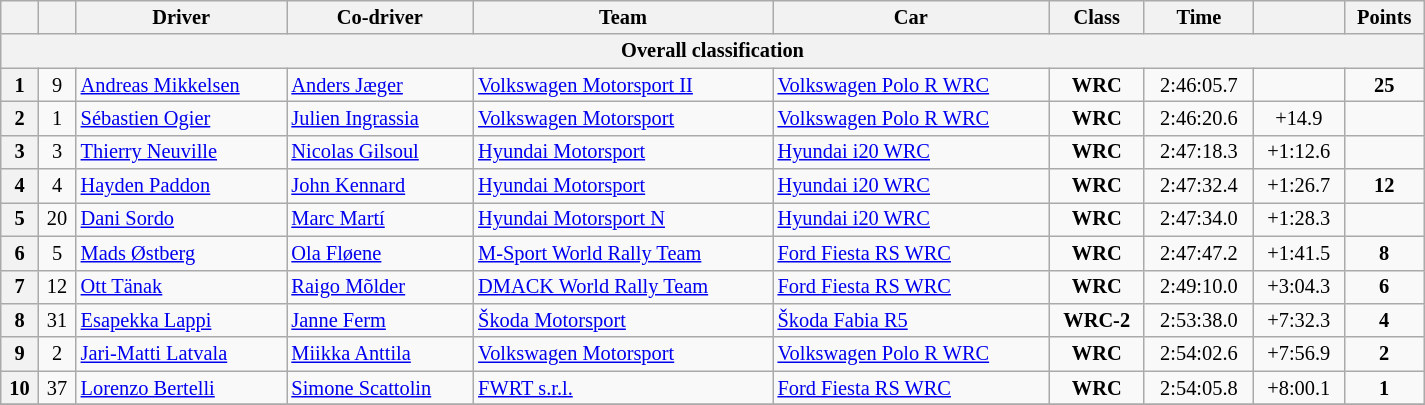<table class="wikitable" width=85% style="text-align: left; font-size: 85%; max-width: 950px;">
<tr>
<th></th>
<th></th>
<th>Driver</th>
<th>Co-driver</th>
<th>Team</th>
<th>Car</th>
<th>Class</th>
<th>Time</th>
<th></th>
<th>Points</th>
</tr>
<tr>
<th colspan=11>Overall classification</th>
</tr>
<tr>
<th>1</th>
<td align="center">9</td>
<td> <a href='#'>Andreas Mikkelsen</a></td>
<td> <a href='#'>Anders Jæger</a></td>
<td> <a href='#'>Volkswagen Motorsport II</a></td>
<td><a href='#'>Volkswagen Polo R WRC</a></td>
<td align="center"><strong><span>WRC</span></strong></td>
<td align="center">2:46:05.7</td>
<td align="center"></td>
<td align="center"><strong>25</strong></td>
</tr>
<tr>
<th>2</th>
<td align="center">1</td>
<td> <a href='#'>Sébastien Ogier</a></td>
<td> <a href='#'>Julien Ingrassia</a></td>
<td> <a href='#'>Volkswagen Motorsport</a></td>
<td><a href='#'>Volkswagen Polo R WRC</a></td>
<td align="center"><strong><span>WRC</span></strong></td>
<td align="center">2:46:20.6</td>
<td align="center">+14.9</td>
<td align="center"><strong></strong></td>
</tr>
<tr>
<th>3</th>
<td align="center">3</td>
<td> <a href='#'>Thierry Neuville</a></td>
<td> <a href='#'>Nicolas Gilsoul</a></td>
<td> <a href='#'>Hyundai Motorsport</a></td>
<td><a href='#'>Hyundai i20 WRC</a></td>
<td align="center"><strong><span>WRC</span></strong></td>
<td align="center">2:47:18.3</td>
<td align="center">+1:12.6</td>
<td align="center"><strong></strong></td>
</tr>
<tr>
<th>4</th>
<td align="center">4</td>
<td> <a href='#'>Hayden Paddon</a></td>
<td> <a href='#'>John Kennard</a></td>
<td> <a href='#'>Hyundai Motorsport</a></td>
<td><a href='#'>Hyundai i20 WRC</a></td>
<td align="center"><strong><span>WRC</span></strong></td>
<td align="center">2:47:32.4</td>
<td align="center">+1:26.7</td>
<td align="center"><strong>12</strong></td>
</tr>
<tr>
<th>5</th>
<td align="center">20</td>
<td> <a href='#'>Dani Sordo</a></td>
<td> <a href='#'>Marc Martí</a></td>
<td> <a href='#'>Hyundai Motorsport N</a></td>
<td><a href='#'>Hyundai i20 WRC</a></td>
<td align="center"><strong><span>WRC</span></strong></td>
<td align="center">2:47:34.0</td>
<td align="center">+1:28.3</td>
<td align="center"><strong></strong></td>
</tr>
<tr>
<th>6</th>
<td align="center">5</td>
<td> <a href='#'>Mads Østberg</a></td>
<td> <a href='#'>Ola Fløene</a></td>
<td> <a href='#'>M-Sport World Rally Team</a></td>
<td><a href='#'>Ford Fiesta RS WRC</a></td>
<td align="center"><strong><span>WRC</span></strong></td>
<td align="center">2:47:47.2</td>
<td align="center">+1:41.5</td>
<td align="center"><strong>8</strong></td>
</tr>
<tr>
<th>7</th>
<td align="center">12</td>
<td> <a href='#'>Ott Tänak</a></td>
<td> <a href='#'>Raigo Mõlder</a></td>
<td> <a href='#'>DMACK World Rally Team</a></td>
<td><a href='#'>Ford Fiesta RS WRC</a></td>
<td align="center"><strong><span>WRC</span></strong></td>
<td align="center">2:49:10.0</td>
<td align="center">+3:04.3</td>
<td align="center"><strong>6</strong></td>
</tr>
<tr>
<th>8</th>
<td align="center">31</td>
<td> <a href='#'>Esapekka Lappi</a></td>
<td> <a href='#'>Janne Ferm</a></td>
<td> <a href='#'>Škoda Motorsport</a></td>
<td><a href='#'>Škoda Fabia R5</a></td>
<td align="center"><strong><span>WRC-2</span></strong></td>
<td align="center">2:53:38.0</td>
<td align="center">+7:32.3</td>
<td align="center"><strong>4</strong></td>
</tr>
<tr>
<th>9</th>
<td align="center">2</td>
<td> <a href='#'>Jari-Matti Latvala</a></td>
<td> <a href='#'>Miikka Anttila</a></td>
<td> <a href='#'>Volkswagen Motorsport</a></td>
<td><a href='#'>Volkswagen Polo R WRC</a></td>
<td align="center"><strong><span>WRC</span></strong></td>
<td align="center">2:54:02.6</td>
<td align="center">+7:56.9</td>
<td align="center"><strong>2</strong></td>
</tr>
<tr>
<th>10</th>
<td align="center">37</td>
<td> <a href='#'>Lorenzo Bertelli</a></td>
<td> <a href='#'>Simone Scattolin</a></td>
<td> <a href='#'>FWRT s.r.l.</a></td>
<td><a href='#'>Ford Fiesta RS WRC</a></td>
<td align="center"><strong><span>WRC</span></strong></td>
<td align="center">2:54:05.8</td>
<td align="center">+8:00.1</td>
<td align="center"><strong>1</strong></td>
</tr>
<tr>
</tr>
</table>
